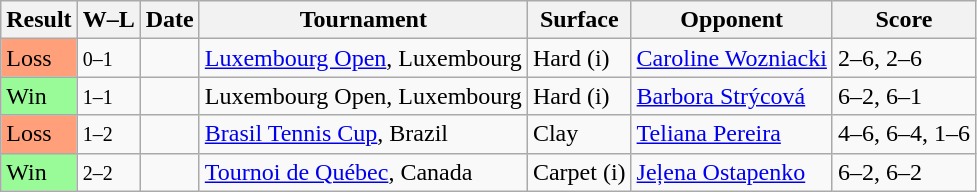<table class="sortable wikitable">
<tr>
<th>Result</th>
<th class="unsortable">W–L</th>
<th>Date</th>
<th>Tournament</th>
<th>Surface</th>
<th>Opponent</th>
<th class="unsortable">Score</th>
</tr>
<tr>
<td style="background:#ffa07a;">Loss</td>
<td><small>0–1</small></td>
<td><a href='#'></a></td>
<td><a href='#'>Luxembourg Open</a>, Luxembourg</td>
<td>Hard (i)</td>
<td> <a href='#'>Caroline Wozniacki</a></td>
<td>2–6, 2–6</td>
</tr>
<tr>
<td style="background:#98fb98;">Win</td>
<td><small>1–1</small></td>
<td><a href='#'></a></td>
<td>Luxembourg Open, Luxembourg</td>
<td>Hard (i)</td>
<td> <a href='#'>Barbora Strýcová</a></td>
<td>6–2, 6–1</td>
</tr>
<tr>
<td style="background:#ffa07a;">Loss</td>
<td><small>1–2</small></td>
<td><a href='#'></a></td>
<td><a href='#'>Brasil Tennis Cup</a>, Brazil</td>
<td>Clay</td>
<td> <a href='#'>Teliana Pereira</a></td>
<td>4–6, 6–4, 1–6</td>
</tr>
<tr>
<td style="background:#98fb98;">Win</td>
<td><small>2–2</small></td>
<td><a href='#'></a></td>
<td><a href='#'>Tournoi de Québec</a>, Canada</td>
<td>Carpet (i)</td>
<td> <a href='#'>Jeļena Ostapenko</a></td>
<td>6–2, 6–2</td>
</tr>
</table>
